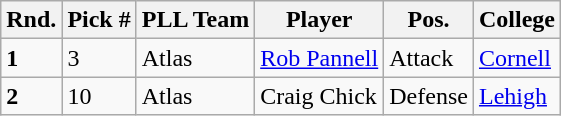<table class="wikitable">
<tr>
<th>Rnd.</th>
<th>Pick #</th>
<th>PLL Team</th>
<th>Player</th>
<th>Pos.</th>
<th>College</th>
</tr>
<tr>
<td><strong>1</strong></td>
<td>3</td>
<td>Atlas</td>
<td><a href='#'>Rob Pannell</a></td>
<td>Attack</td>
<td><a href='#'>Cornell</a></td>
</tr>
<tr>
<td><strong>2</strong></td>
<td>10</td>
<td>Atlas</td>
<td>Craig Chick</td>
<td>Defense</td>
<td><a href='#'>Lehigh</a></td>
</tr>
</table>
